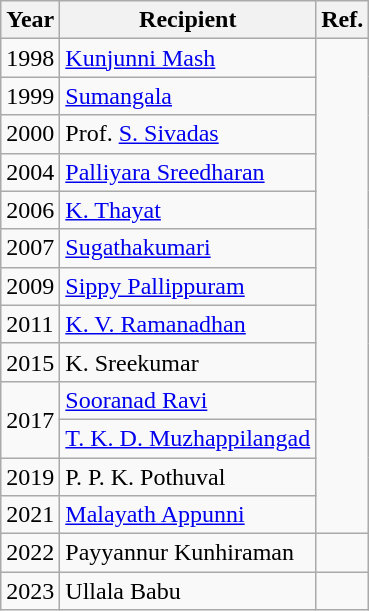<table class="wikitable">
<tr>
<th>Year</th>
<th>Recipient</th>
<th>Ref.</th>
</tr>
<tr>
<td>1998</td>
<td><a href='#'>Kunjunni Mash</a></td>
<td rowspan=13></td>
</tr>
<tr>
<td>1999</td>
<td><a href='#'>Sumangala</a></td>
</tr>
<tr>
<td>2000</td>
<td>Prof. <a href='#'>S. Sivadas</a></td>
</tr>
<tr>
<td>2004</td>
<td><a href='#'>Palliyara Sreedharan</a></td>
</tr>
<tr>
<td>2006</td>
<td><a href='#'>K. Thayat</a></td>
</tr>
<tr>
<td>2007</td>
<td><a href='#'>Sugathakumari</a></td>
</tr>
<tr>
<td>2009</td>
<td><a href='#'>Sippy Pallippuram</a></td>
</tr>
<tr>
<td>2011</td>
<td><a href='#'>K. V. Ramanadhan</a></td>
</tr>
<tr>
<td>2015</td>
<td>K. Sreekumar</td>
</tr>
<tr>
<td rowspan=2>2017</td>
<td><a href='#'>Sooranad Ravi</a></td>
</tr>
<tr>
<td><a href='#'>T. K. D. Muzhappilangad</a></td>
</tr>
<tr>
<td>2019</td>
<td>P. P. K. Pothuval</td>
</tr>
<tr>
<td>2021</td>
<td><a href='#'>Malayath Appunni</a></td>
</tr>
<tr>
<td>2022</td>
<td>Payyannur Kunhiraman</td>
<td></td>
</tr>
<tr>
<td>2023</td>
<td>Ullala Babu</td>
<td></td>
</tr>
</table>
